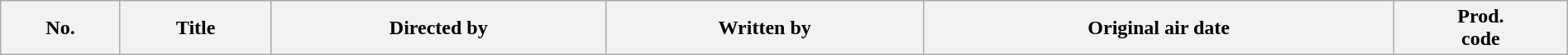<table class="wikitable plainrowheaders" style="width:100%; background:#fff;">
<tr>
<th style="background:#;">No.</th>
<th style="background:#;">Title</th>
<th style="background:#;">Directed by</th>
<th style="background:#;">Written by</th>
<th style="background:#;">Original air date</th>
<th style="background:#;">Prod.<br>code<br>











</th>
</tr>
</table>
